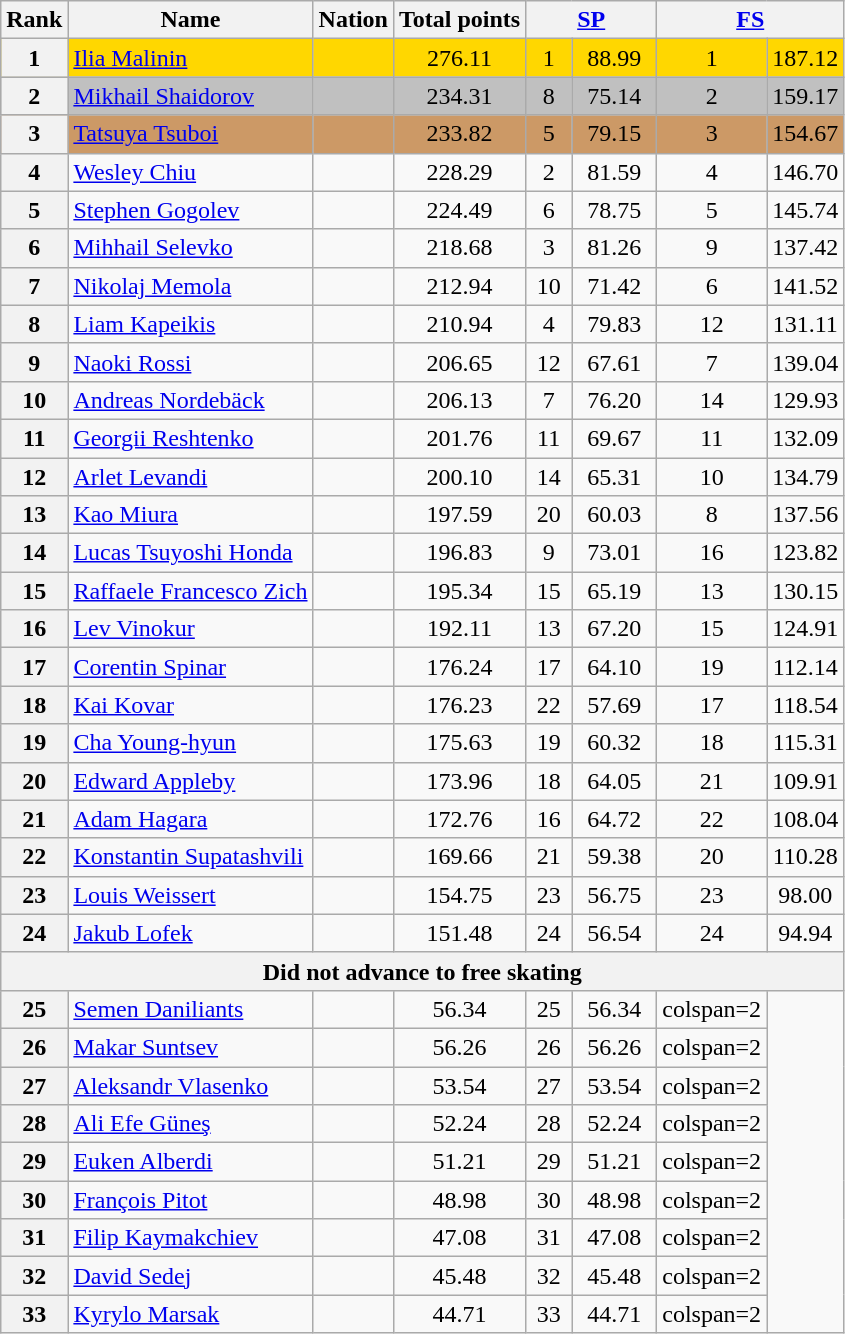<table class="wikitable sortable" style="text-align:left;">
<tr>
<th scope="col">Rank</th>
<th scope="col">Name</th>
<th scope="col">Nation</th>
<th scope="col">Total points</th>
<th colspan="2" width="80px"><a href='#'>SP</a></th>
<th colspan="2" width="80px"><a href='#'>FS</a></th>
</tr>
<tr bgcolor="gold">
<th scope="row"><strong>1</strong></th>
<td style="text-align:left"><a href='#'>Ilia Malinin</a></td>
<td></td>
<td align="center">276.11</td>
<td align="center">1</td>
<td align="center">88.99</td>
<td align="center">1</td>
<td align="center">187.12</td>
</tr>
<tr bgcolor="silver">
<th scope="row"><strong>2</strong></th>
<td style="text-align:left"><a href='#'>Mikhail Shaidorov</a></td>
<td></td>
<td align="center">234.31</td>
<td align="center">8</td>
<td align="center">75.14</td>
<td align="center">2</td>
<td align="center">159.17</td>
</tr>
<tr bgcolor="cc9966">
<th scope="row"><strong>3</strong></th>
<td style="text-align:left"><a href='#'>Tatsuya Tsuboi</a></td>
<td></td>
<td align="center">233.82</td>
<td align="center">5</td>
<td align="center">79.15</td>
<td align="center">3</td>
<td align="center">154.67</td>
</tr>
<tr>
<th scope="row">4</th>
<td style="text-align:left"><a href='#'>Wesley Chiu</a></td>
<td></td>
<td align="center">228.29</td>
<td align="center">2</td>
<td align="center">81.59</td>
<td align="center">4</td>
<td align="center">146.70</td>
</tr>
<tr>
<th scope="row">5</th>
<td style="text-align:left"><a href='#'>Stephen Gogolev</a></td>
<td></td>
<td align="center">224.49</td>
<td align="center">6</td>
<td align="center">78.75</td>
<td align="center">5</td>
<td align="center">145.74</td>
</tr>
<tr>
<th scope="row">6</th>
<td style="text-align:left"><a href='#'>Mihhail Selevko</a></td>
<td></td>
<td align="center">218.68</td>
<td align="center">3</td>
<td align="center">81.26</td>
<td align="center">9</td>
<td align="center">137.42</td>
</tr>
<tr>
<th scope="row">7</th>
<td style="text-align:left"><a href='#'>Nikolaj Memola</a></td>
<td></td>
<td align="center">212.94</td>
<td align="center">10</td>
<td align="center">71.42</td>
<td align="center">6</td>
<td align="center">141.52</td>
</tr>
<tr>
<th scope="row">8</th>
<td style="text-align:left"><a href='#'>Liam Kapeikis</a></td>
<td></td>
<td align="center">210.94</td>
<td align="center">4</td>
<td align="center">79.83</td>
<td align="center">12</td>
<td align="center">131.11</td>
</tr>
<tr>
<th scope="row">9</th>
<td style="text-align:left"><a href='#'>Naoki Rossi</a></td>
<td></td>
<td align="center">206.65</td>
<td align="center">12</td>
<td align="center">67.61</td>
<td align="center">7</td>
<td align="center">139.04</td>
</tr>
<tr>
<th scope="row">10</th>
<td style="text-align:left"><a href='#'>Andreas Nordebäck</a></td>
<td></td>
<td align="center">206.13</td>
<td align="center">7</td>
<td align="center">76.20</td>
<td align="center">14</td>
<td align="center">129.93</td>
</tr>
<tr>
<th scope="row">11</th>
<td style="text-align:left"><a href='#'>Georgii Reshtenko</a></td>
<td></td>
<td align="center">201.76</td>
<td align="center">11</td>
<td align="center">69.67</td>
<td align="center">11</td>
<td align="center">132.09</td>
</tr>
<tr>
<th scope="row">12</th>
<td style="text-align:left"><a href='#'>Arlet Levandi</a></td>
<td></td>
<td align="center">200.10</td>
<td align="center">14</td>
<td align="center">65.31</td>
<td align="center">10</td>
<td align="center">134.79</td>
</tr>
<tr>
<th scope="row">13</th>
<td style="text-align:left"><a href='#'>Kao Miura</a></td>
<td></td>
<td align="center">197.59</td>
<td align="center">20</td>
<td align="center">60.03</td>
<td align="center">8</td>
<td align="center">137.56</td>
</tr>
<tr>
<th scope="row">14</th>
<td style="text-align:left"><a href='#'>Lucas Tsuyoshi Honda</a></td>
<td></td>
<td align="center">196.83</td>
<td align="center">9</td>
<td align="center">73.01</td>
<td align="center">16</td>
<td align="center">123.82</td>
</tr>
<tr>
<th scope="row">15</th>
<td style="text-align:left"><a href='#'>Raffaele Francesco Zich</a></td>
<td></td>
<td align="center">195.34</td>
<td align="center">15</td>
<td align="center">65.19</td>
<td align="center">13</td>
<td align="center">130.15</td>
</tr>
<tr>
<th scope="row">16</th>
<td style="text-align:left"><a href='#'>Lev Vinokur</a></td>
<td></td>
<td align="center">192.11</td>
<td align="center">13</td>
<td align="center">67.20</td>
<td align="center">15</td>
<td align="center">124.91</td>
</tr>
<tr>
<th scope="row">17</th>
<td style="text-align:left"><a href='#'>Corentin Spinar</a></td>
<td></td>
<td align="center">176.24</td>
<td align="center">17</td>
<td align="center">64.10</td>
<td align="center">19</td>
<td align="center">112.14</td>
</tr>
<tr>
<th scope="row">18</th>
<td style="text-align:left"><a href='#'>Kai Kovar</a></td>
<td></td>
<td align="center">176.23</td>
<td align="center">22</td>
<td align="center">57.69</td>
<td align="center">17</td>
<td align="center">118.54</td>
</tr>
<tr>
<th scope="row">19</th>
<td style="text-align:left"><a href='#'>Cha Young-hyun</a></td>
<td></td>
<td align="center">175.63</td>
<td align="center">19</td>
<td align="center">60.32</td>
<td align="center">18</td>
<td align="center">115.31</td>
</tr>
<tr>
<th scope="row">20</th>
<td style="text-align:left"><a href='#'>Edward Appleby</a></td>
<td></td>
<td align="center">173.96</td>
<td align="center">18</td>
<td align="center">64.05</td>
<td align="center">21</td>
<td align="center">109.91</td>
</tr>
<tr>
<th scope="row">21</th>
<td style="text-align:left"><a href='#'>Adam Hagara</a></td>
<td></td>
<td align="center">172.76</td>
<td align="center">16</td>
<td align="center">64.72</td>
<td align="center">22</td>
<td align="center">108.04</td>
</tr>
<tr>
<th scope="row">22</th>
<td style="text-align:left"><a href='#'>Konstantin Supatashvili</a></td>
<td></td>
<td align="center">169.66</td>
<td align="center">21</td>
<td align="center">59.38</td>
<td align="center">20</td>
<td align="center">110.28</td>
</tr>
<tr>
<th scope="row">23</th>
<td style="text-align:left"><a href='#'>Louis Weissert</a></td>
<td></td>
<td align="center">154.75</td>
<td align="center">23</td>
<td align="center">56.75</td>
<td align="center">23</td>
<td align="center">98.00</td>
</tr>
<tr>
<th scope="row">24</th>
<td style="text-align:left"><a href='#'>Jakub Lofek</a></td>
<td></td>
<td align="center">151.48</td>
<td align="center">24</td>
<td align="center">56.54</td>
<td align="center">24</td>
<td align="center">94.94</td>
</tr>
<tr>
<th colspan=8>Did not advance to free skating</th>
</tr>
<tr>
<th scope="row">25</th>
<td style="text-align:left"><a href='#'>Semen Daniliants</a></td>
<td></td>
<td align="center">56.34</td>
<td align="center">25</td>
<td align="center">56.34</td>
<td>colspan=2 </td>
</tr>
<tr>
<th scope="row">26</th>
<td style="text-align:left"><a href='#'>Makar Suntsev</a></td>
<td></td>
<td align="center">56.26</td>
<td align="center">26</td>
<td align="center">56.26</td>
<td>colspan=2 </td>
</tr>
<tr>
<th scope="row">27</th>
<td style="text-align:left"><a href='#'>Aleksandr Vlasenko</a></td>
<td></td>
<td align="center">53.54</td>
<td align="center">27</td>
<td align="center">53.54</td>
<td>colspan=2 </td>
</tr>
<tr>
<th scope="row">28</th>
<td style="text-align:left"><a href='#'>Ali Efe Güneş</a></td>
<td></td>
<td align="center">52.24</td>
<td align="center">28</td>
<td align="center">52.24</td>
<td>colspan=2 </td>
</tr>
<tr>
<th scope="row">29</th>
<td style="text-align:left"><a href='#'>Euken Alberdi</a></td>
<td></td>
<td align="center">51.21</td>
<td align="center">29</td>
<td align="center">51.21</td>
<td>colspan=2 </td>
</tr>
<tr>
<th scope="row">30</th>
<td style="text-align:left"><a href='#'>François Pitot</a></td>
<td></td>
<td align="center">48.98</td>
<td align="center">30</td>
<td align="center">48.98</td>
<td>colspan=2 </td>
</tr>
<tr>
<th scope="row">31</th>
<td style="text-align:left"><a href='#'>Filip Kaymakchiev</a></td>
<td></td>
<td align="center">47.08</td>
<td align="center">31</td>
<td align="center">47.08</td>
<td>colspan=2 </td>
</tr>
<tr>
<th scope="row">32</th>
<td style="text-align:left"><a href='#'>David Sedej</a></td>
<td></td>
<td align="center">45.48</td>
<td align="center">32</td>
<td align="center">45.48</td>
<td>colspan=2 </td>
</tr>
<tr>
<th scope="row">33</th>
<td style="text-align:left"><a href='#'>Kyrylo Marsak</a></td>
<td></td>
<td align="center">44.71</td>
<td align="center">33</td>
<td align="center">44.71</td>
<td>colspan=2 </td>
</tr>
</table>
